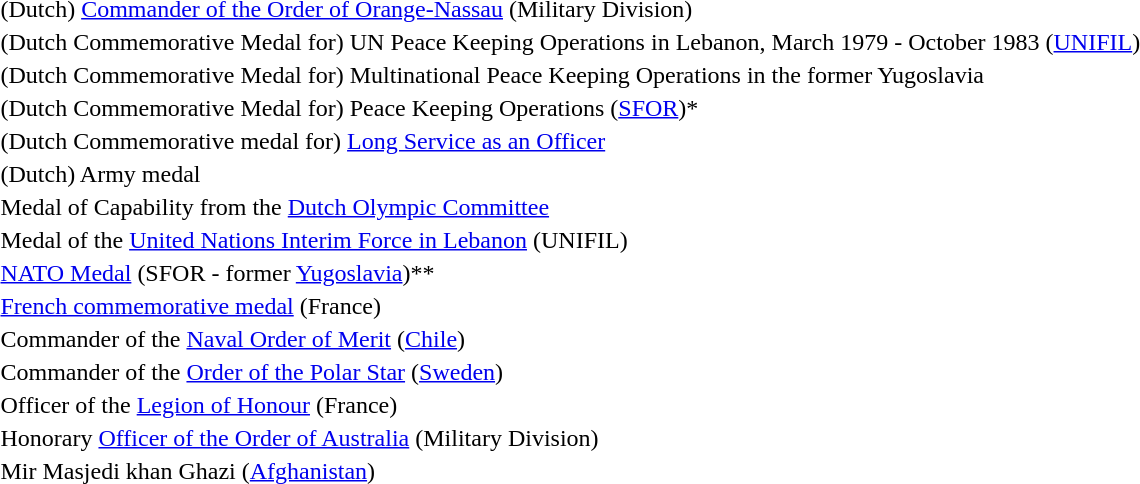<table>
<tr>
<td></td>
<td>(Dutch) <a href='#'>Commander of the Order of Orange-Nassau</a> (Military Division)</td>
</tr>
<tr>
<td></td>
<td>(Dutch Commemorative Medal for) UN Peace Keeping Operations in Lebanon, March 1979 - October 1983 (<a href='#'>UNIFIL</a>)</td>
</tr>
<tr>
<td></td>
<td>(Dutch Commemorative Medal for) Multinational Peace Keeping Operations in the former Yugoslavia</td>
</tr>
<tr>
<td></td>
<td>(Dutch Commemorative Medal for) Peace Keeping Operations (<a href='#'>SFOR</a>)*</td>
</tr>
<tr>
<td></td>
<td>(Dutch Commemorative medal for) <a href='#'>Long Service as an Officer</a></td>
</tr>
<tr>
<td></td>
<td>(Dutch) Army medal</td>
</tr>
<tr>
<td></td>
<td>Medal of Capability from the <a href='#'>Dutch Olympic Committee</a></td>
</tr>
<tr>
<td></td>
<td>Medal of the <a href='#'>United Nations Interim Force in Lebanon</a> (UNIFIL)</td>
</tr>
<tr>
<td></td>
<td><a href='#'>NATO Medal</a> (SFOR - former <a href='#'>Yugoslavia</a>)**</td>
</tr>
<tr>
<td></td>
<td><a href='#'>French commemorative medal</a> (France)</td>
</tr>
<tr>
<td></td>
<td>Commander of the <a href='#'>Naval Order of Merit</a> (<a href='#'>Chile</a>)</td>
</tr>
<tr>
<td></td>
<td>Commander of the <a href='#'>Order of the Polar Star</a> (<a href='#'>Sweden</a>)</td>
</tr>
<tr>
<td></td>
<td>Officer of the <a href='#'>Legion of Honour</a> (France)</td>
</tr>
<tr>
<td></td>
<td>Honorary <a href='#'>Officer of the Order of Australia</a> (Military Division)</td>
</tr>
<tr>
<td></td>
<td>Mir Masjedi khan Ghazi (<a href='#'>Afghanistan</a>)</td>
</tr>
</table>
